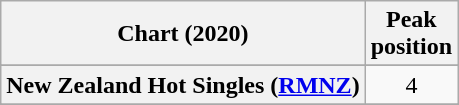<table class="wikitable sortable plainrowheaders" style="text-align:center">
<tr>
<th scope="col">Chart (2020)</th>
<th scope="col">Peak<br>position</th>
</tr>
<tr>
</tr>
<tr>
</tr>
<tr>
<th scope="row">New Zealand Hot Singles (<a href='#'>RMNZ</a>)</th>
<td>4</td>
</tr>
<tr>
</tr>
<tr>
</tr>
<tr>
</tr>
<tr>
</tr>
<tr>
</tr>
</table>
